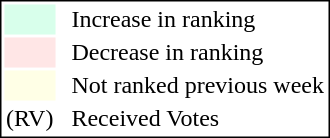<table style="border:1px solid black;">
<tr>
<td style="background:#D8FFEB; width:20px;"></td>
<td> </td>
<td>Increase in ranking</td>
</tr>
<tr>
<td style="background:#FFE6E6; width:20px;"></td>
<td> </td>
<td>Decrease in ranking</td>
</tr>
<tr>
<td style="background:#FFFFE6; width:20px;"></td>
<td> </td>
<td>Not ranked previous week</td>
</tr>
<tr>
<td>(RV)</td>
<td> </td>
<td>Received Votes</td>
</tr>
</table>
